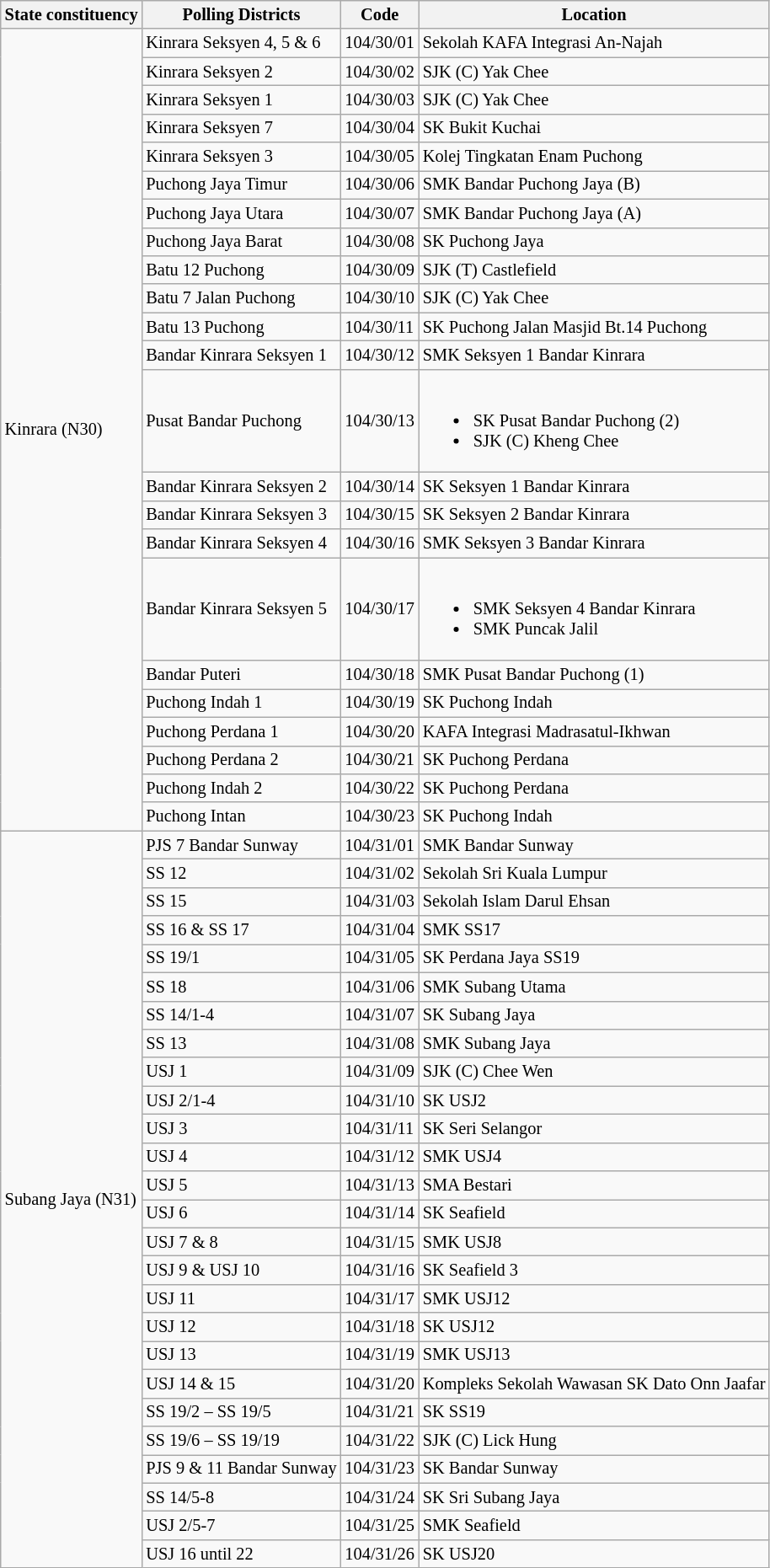<table class="wikitable sortable mw-collapsible" style="white-space:nowrap;font-size:85%">
<tr>
<th>State constituency</th>
<th>Polling Districts</th>
<th>Code</th>
<th>Location</th>
</tr>
<tr>
<td rowspan="23">Kinrara (N30)</td>
<td>Kinrara Seksyen 4, 5 & 6</td>
<td>104/30/01</td>
<td>Sekolah KAFA Integrasi An-Najah</td>
</tr>
<tr>
<td>Kinrara Seksyen 2</td>
<td>104/30/02</td>
<td>SJK (C) Yak Chee</td>
</tr>
<tr>
<td>Kinrara Seksyen 1</td>
<td>104/30/03</td>
<td>SJK (C) Yak Chee</td>
</tr>
<tr>
<td>Kinrara Seksyen 7</td>
<td>104/30/04</td>
<td>SK Bukit Kuchai</td>
</tr>
<tr>
<td>Kinrara Seksyen 3</td>
<td>104/30/05</td>
<td>Kolej Tingkatan Enam Puchong</td>
</tr>
<tr>
<td>Puchong Jaya Timur</td>
<td>104/30/06</td>
<td>SMK Bandar Puchong Jaya (B)</td>
</tr>
<tr>
<td>Puchong Jaya Utara</td>
<td>104/30/07</td>
<td>SMK Bandar Puchong Jaya (A)</td>
</tr>
<tr>
<td>Puchong Jaya Barat</td>
<td>104/30/08</td>
<td>SK Puchong Jaya</td>
</tr>
<tr>
<td>Batu 12 Puchong</td>
<td>104/30/09</td>
<td>SJK (T) Castlefield</td>
</tr>
<tr>
<td>Batu 7 Jalan Puchong</td>
<td>104/30/10</td>
<td>SJK (C) Yak Chee</td>
</tr>
<tr>
<td>Batu 13 Puchong</td>
<td>104/30/11</td>
<td>SK Puchong Jalan Masjid Bt.14 Puchong</td>
</tr>
<tr>
<td>Bandar Kinrara Seksyen 1</td>
<td>104/30/12</td>
<td>SMK Seksyen 1 Bandar Kinrara</td>
</tr>
<tr>
<td>Pusat Bandar Puchong</td>
<td>104/30/13</td>
<td><br><ul><li>SK Pusat Bandar Puchong (2)</li><li>SJK (C) Kheng Chee</li></ul></td>
</tr>
<tr>
<td>Bandar Kinrara Seksyen 2</td>
<td>104/30/14</td>
<td>SK Seksyen 1 Bandar Kinrara</td>
</tr>
<tr>
<td>Bandar Kinrara Seksyen 3</td>
<td>104/30/15</td>
<td>SK Seksyen 2 Bandar Kinrara</td>
</tr>
<tr>
<td>Bandar Kinrara Seksyen 4</td>
<td>104/30/16</td>
<td>SMK Seksyen 3 Bandar Kinrara</td>
</tr>
<tr>
<td>Bandar Kinrara Seksyen 5</td>
<td>104/30/17</td>
<td><br><ul><li>SMK Seksyen 4 Bandar Kinrara</li><li>SMK Puncak Jalil</li></ul></td>
</tr>
<tr>
<td>Bandar Puteri</td>
<td>104/30/18</td>
<td>SMK Pusat Bandar Puchong (1)</td>
</tr>
<tr>
<td>Puchong Indah 1</td>
<td>104/30/19</td>
<td>SK Puchong Indah</td>
</tr>
<tr>
<td>Puchong Perdana 1</td>
<td>104/30/20</td>
<td>KAFA Integrasi Madrasatul-Ikhwan</td>
</tr>
<tr>
<td>Puchong Perdana 2</td>
<td>104/30/21</td>
<td>SK Puchong Perdana</td>
</tr>
<tr>
<td>Puchong Indah 2</td>
<td>104/30/22</td>
<td>SK Puchong Perdana</td>
</tr>
<tr>
<td>Puchong Intan</td>
<td>104/30/23</td>
<td>SK Puchong Indah</td>
</tr>
<tr>
<td rowspan="26">Subang Jaya (N31)</td>
<td>PJS 7 Bandar Sunway</td>
<td>104/31/01</td>
<td>SMK Bandar Sunway</td>
</tr>
<tr>
<td>SS 12</td>
<td>104/31/02</td>
<td>Sekolah Sri Kuala Lumpur</td>
</tr>
<tr>
<td>SS 15</td>
<td>104/31/03</td>
<td>Sekolah Islam Darul Ehsan</td>
</tr>
<tr>
<td>SS 16 & SS 17</td>
<td>104/31/04</td>
<td>SMK SS17</td>
</tr>
<tr>
<td>SS 19/1</td>
<td>104/31/05</td>
<td>SK Perdana Jaya SS19</td>
</tr>
<tr>
<td>SS 18</td>
<td>104/31/06</td>
<td>SMK Subang Utama</td>
</tr>
<tr>
<td>SS 14/1-4</td>
<td>104/31/07</td>
<td>SK Subang Jaya</td>
</tr>
<tr>
<td>SS 13</td>
<td>104/31/08</td>
<td>SMK Subang Jaya</td>
</tr>
<tr>
<td>USJ 1</td>
<td>104/31/09</td>
<td>SJK (C) Chee Wen</td>
</tr>
<tr>
<td>USJ 2/1-4</td>
<td>104/31/10</td>
<td>SK USJ2</td>
</tr>
<tr>
<td>USJ 3</td>
<td>104/31/11</td>
<td>SK Seri Selangor</td>
</tr>
<tr>
<td>USJ 4</td>
<td>104/31/12</td>
<td>SMK USJ4</td>
</tr>
<tr>
<td>USJ 5</td>
<td>104/31/13</td>
<td>SMA Bestari</td>
</tr>
<tr>
<td>USJ 6</td>
<td>104/31/14</td>
<td>SK Seafield</td>
</tr>
<tr>
<td>USJ 7 & 8</td>
<td>104/31/15</td>
<td>SMK USJ8</td>
</tr>
<tr>
<td>USJ 9 & USJ 10</td>
<td>104/31/16</td>
<td>SK Seafield 3</td>
</tr>
<tr>
<td>USJ 11</td>
<td>104/31/17</td>
<td>SMK USJ12</td>
</tr>
<tr>
<td>USJ 12</td>
<td>104/31/18</td>
<td>SK USJ12</td>
</tr>
<tr>
<td>USJ 13</td>
<td>104/31/19</td>
<td>SMK USJ13</td>
</tr>
<tr>
<td>USJ 14 & 15</td>
<td>104/31/20</td>
<td>Kompleks Sekolah Wawasan SK Dato Onn Jaafar</td>
</tr>
<tr>
<td>SS 19/2 – SS 19/5</td>
<td>104/31/21</td>
<td>SK SS19</td>
</tr>
<tr>
<td>SS 19/6 – SS 19/19</td>
<td>104/31/22</td>
<td>SJK (C) Lick Hung</td>
</tr>
<tr>
<td>PJS 9 & 11 Bandar Sunway</td>
<td>104/31/23</td>
<td>SK Bandar Sunway</td>
</tr>
<tr>
<td>SS 14/5-8</td>
<td>104/31/24</td>
<td>SK Sri Subang Jaya</td>
</tr>
<tr>
<td>USJ 2/5-7</td>
<td>104/31/25</td>
<td>SMK Seafield</td>
</tr>
<tr>
<td>USJ 16 until 22</td>
<td>104/31/26</td>
<td>SK USJ20</td>
</tr>
</table>
